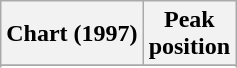<table class="wikitable plainrowheaders">
<tr>
<th scope="col">Chart (1997)</th>
<th scope="col">Peak<br>position</th>
</tr>
<tr>
</tr>
<tr>
</tr>
<tr>
</tr>
</table>
